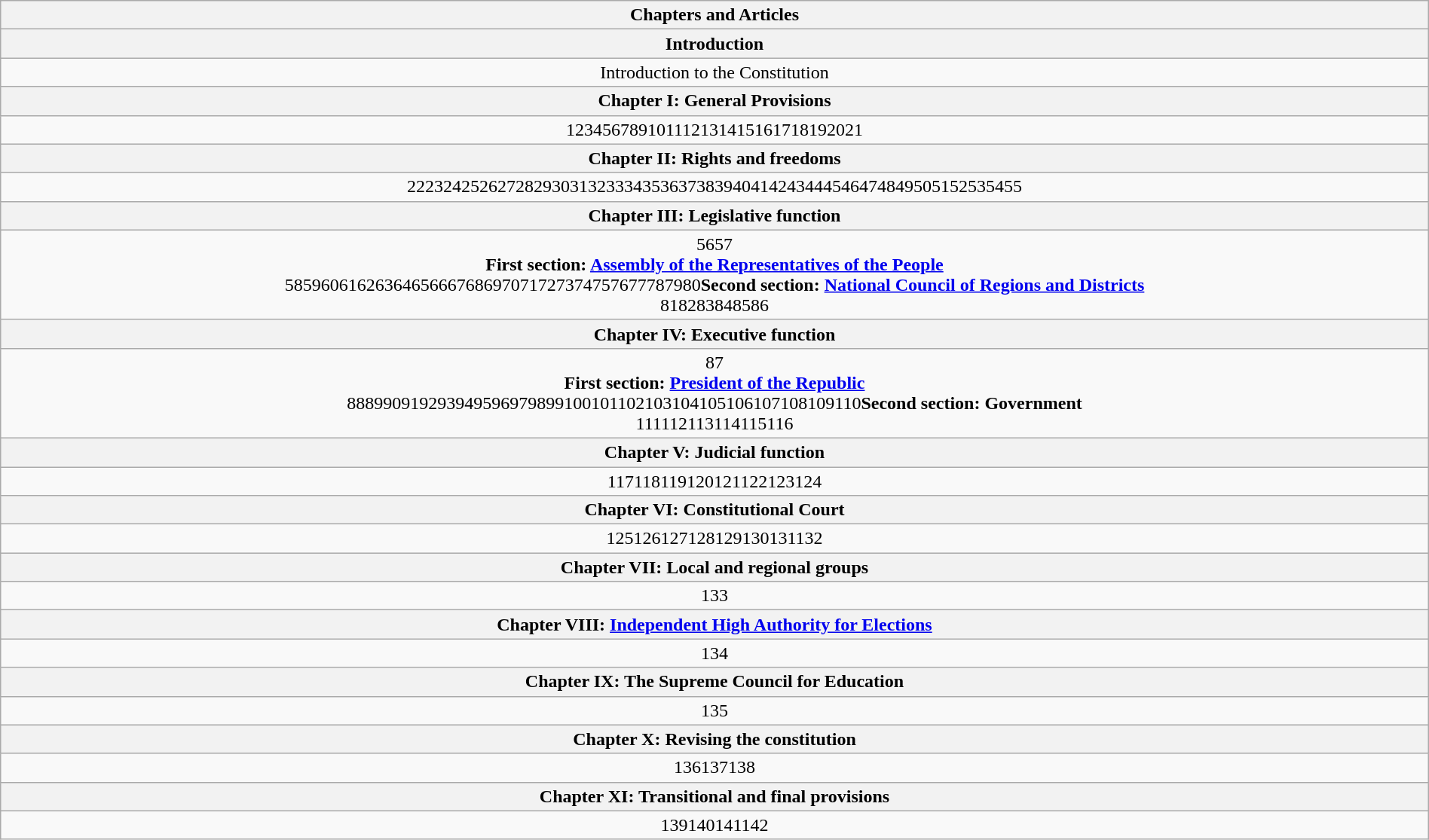<table class="wikitable" width="100%" style="text-align:center;">
<tr>
<th>Chapters and Articles</th>
</tr>
<tr>
<th>Introduction</th>
</tr>
<tr>
<td>Introduction to the Constitution</td>
</tr>
<tr>
<th>Chapter I: General Provisions</th>
</tr>
<tr>
<td>123456789101112131415161718192021</td>
</tr>
<tr>
<th>Chapter II: Rights and freedoms</th>
</tr>
<tr>
<td>22232425262728293031323334353637383940414243444546474849505152535455</td>
</tr>
<tr>
<th>Chapter III: Legislative function</th>
</tr>
<tr>
<td>5657<br><strong>First section: <a href='#'>Assembly of the Representatives of the People</a></strong><br>5859606162636465666768697071727374757677787980<strong>Second section: <a href='#'>National Council of Regions and Districts</a></strong><br>818283848586</td>
</tr>
<tr>
<th>Chapter IV: Executive function</th>
</tr>
<tr>
<td>87<br><strong>First section: <a href='#'>President of the Republic</a></strong><br>888990919293949596979899100101102103104105106107108109110<strong>Second section: Government</strong><br>111112113114115116</td>
</tr>
<tr>
<th>Chapter V: Judicial function</th>
</tr>
<tr>
<td>117118119120121122123124</td>
</tr>
<tr>
<th>Chapter VI: Constitutional Court</th>
</tr>
<tr>
<td>125126127128129130131132</td>
</tr>
<tr>
<th>Chapter VII: Local and regional groups</th>
</tr>
<tr>
<td>133</td>
</tr>
<tr>
<th>Chapter VIII: <a href='#'>Independent High Authority for Elections</a></th>
</tr>
<tr>
<td>134</td>
</tr>
<tr>
<th>Chapter IX: The Supreme Council for Education</th>
</tr>
<tr>
<td>135</td>
</tr>
<tr>
<th>Chapter X: Revising the constitution</th>
</tr>
<tr>
<td>136137138</td>
</tr>
<tr>
<th>Chapter XI: Transitional and final provisions</th>
</tr>
<tr>
<td>139140141142</td>
</tr>
</table>
